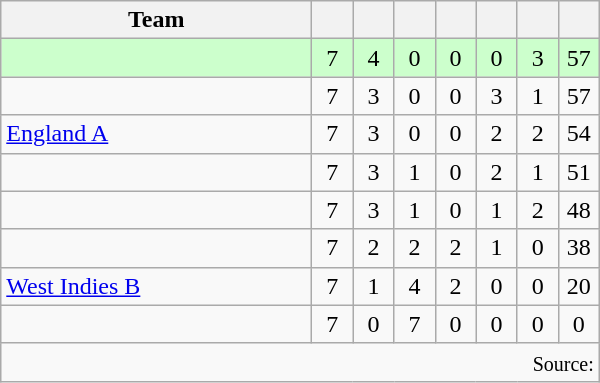<table class="wikitable" style="text-align:center">
<tr>
<th width=200>Team</th>
<th width=20></th>
<th width=20></th>
<th width=20></th>
<th width=20></th>
<th width=20></th>
<th width=20></th>
<th width=20></th>
</tr>
<tr style="background:#cfc">
<td style="text-align:left;"></td>
<td>7</td>
<td>4</td>
<td>0</td>
<td>0</td>
<td>0</td>
<td>3</td>
<td>57</td>
</tr>
<tr>
<td style="text-align:left;"></td>
<td>7</td>
<td>3</td>
<td>0</td>
<td>0</td>
<td>3</td>
<td>1</td>
<td>57</td>
</tr>
<tr>
<td style="text-align:left;"> <a href='#'>England A</a></td>
<td>7</td>
<td>3</td>
<td>0</td>
<td>0</td>
<td>2</td>
<td>2</td>
<td>54</td>
</tr>
<tr>
<td style="text-align:left;"></td>
<td>7</td>
<td>3</td>
<td>1</td>
<td>0</td>
<td>2</td>
<td>1</td>
<td>51</td>
</tr>
<tr>
<td style="text-align:left;"></td>
<td>7</td>
<td>3</td>
<td>1</td>
<td>0</td>
<td>1</td>
<td>2</td>
<td>48</td>
</tr>
<tr>
<td style="text-align:left;"></td>
<td>7</td>
<td>2</td>
<td>2</td>
<td>2</td>
<td>1</td>
<td>0</td>
<td>38</td>
</tr>
<tr>
<td style="text-align:left;"> <a href='#'>West Indies B</a></td>
<td>7</td>
<td>1</td>
<td>4</td>
<td>2</td>
<td>0</td>
<td>0</td>
<td>20</td>
</tr>
<tr>
<td style="text-align:left;"></td>
<td>7</td>
<td>0</td>
<td>7</td>
<td>0</td>
<td>0</td>
<td>0</td>
<td>0</td>
</tr>
<tr>
<td colspan="8" style="text-align:right;"><small>Source: </small></td>
</tr>
</table>
